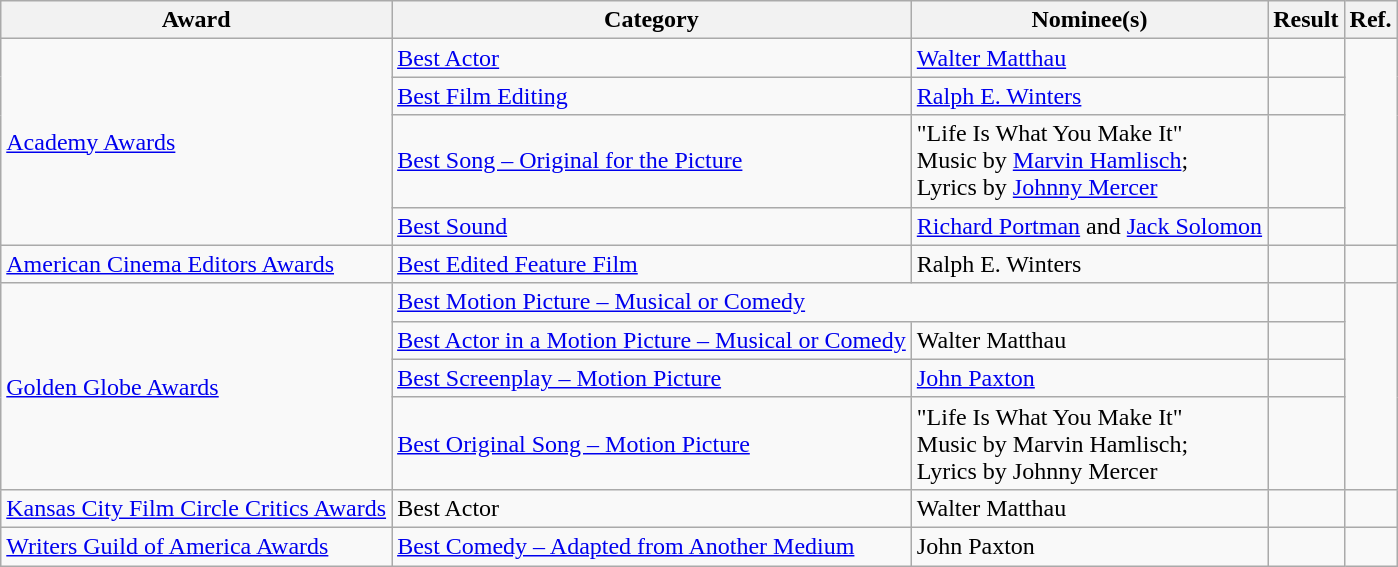<table class="wikitable plainrowheaders">
<tr>
<th>Award</th>
<th>Category</th>
<th>Nominee(s)</th>
<th>Result</th>
<th>Ref.</th>
</tr>
<tr>
<td rowspan="4"><a href='#'>Academy Awards</a></td>
<td><a href='#'>Best Actor</a></td>
<td><a href='#'>Walter Matthau</a></td>
<td></td>
<td align="center" rowspan="4"></td>
</tr>
<tr>
<td><a href='#'>Best Film Editing</a></td>
<td><a href='#'>Ralph E. Winters</a></td>
<td></td>
</tr>
<tr>
<td><a href='#'>Best Song – Original for the Picture</a></td>
<td>"Life Is What You Make It" <br> Music by <a href='#'>Marvin Hamlisch</a>; <br> Lyrics by <a href='#'>Johnny Mercer</a></td>
<td></td>
</tr>
<tr>
<td><a href='#'>Best Sound</a></td>
<td><a href='#'>Richard Portman</a> and <a href='#'>Jack Solomon</a></td>
<td></td>
</tr>
<tr>
<td><a href='#'>American Cinema Editors Awards</a></td>
<td><a href='#'>Best Edited Feature Film</a></td>
<td>Ralph E. Winters</td>
<td></td>
<td align="center"></td>
</tr>
<tr>
<td rowspan="4"><a href='#'>Golden Globe Awards</a></td>
<td colspan="2"><a href='#'>Best Motion Picture – Musical or Comedy</a></td>
<td></td>
<td align="center" rowspan="4"></td>
</tr>
<tr>
<td><a href='#'>Best Actor in a Motion Picture – Musical or Comedy</a></td>
<td>Walter Matthau</td>
<td></td>
</tr>
<tr>
<td><a href='#'>Best Screenplay – Motion Picture</a></td>
<td><a href='#'>John Paxton</a></td>
<td></td>
</tr>
<tr>
<td><a href='#'>Best Original Song – Motion Picture</a></td>
<td>"Life Is What You Make It" <br> Music by Marvin Hamlisch; <br> Lyrics by Johnny Mercer</td>
<td></td>
</tr>
<tr>
<td><a href='#'>Kansas City Film Circle Critics Awards</a></td>
<td>Best Actor</td>
<td>Walter Matthau</td>
<td></td>
<td align="center"></td>
</tr>
<tr>
<td><a href='#'>Writers Guild of America Awards</a></td>
<td><a href='#'>Best Comedy – Adapted from Another Medium</a></td>
<td>John Paxton</td>
<td></td>
<td align="center"></td>
</tr>
</table>
